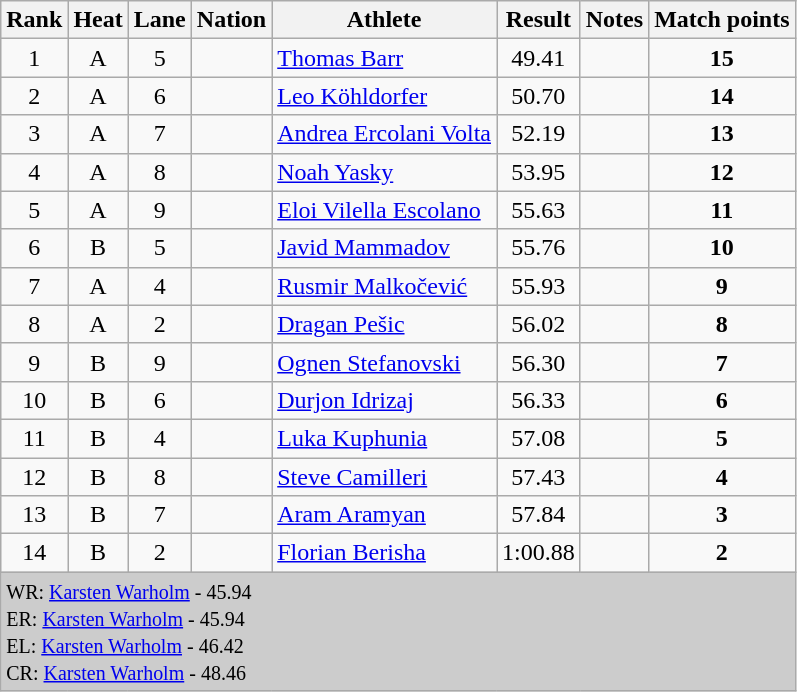<table class="wikitable sortable" style="text-align:left;">
<tr>
<th>Rank</th>
<th>Heat</th>
<th>Lane</th>
<th>Nation</th>
<th>Athlete</th>
<th>Result</th>
<th>Notes</th>
<th>Match points</th>
</tr>
<tr>
<td align=center>1</td>
<td align=center>A</td>
<td align=center>5</td>
<td></td>
<td><a href='#'>Thomas Barr</a></td>
<td align=center>49.41</td>
<td></td>
<td align=center><strong>15</strong></td>
</tr>
<tr>
<td align=center>2</td>
<td align=center>A</td>
<td align=center>6</td>
<td></td>
<td><a href='#'>Leo Köhldorfer</a></td>
<td align=center>50.70</td>
<td></td>
<td align=center><strong>14</strong></td>
</tr>
<tr>
<td align=center>3</td>
<td align=center>A</td>
<td align=center>7</td>
<td></td>
<td><a href='#'>Andrea Ercolani Volta</a></td>
<td align=center>52.19</td>
<td></td>
<td align=center><strong>13</strong></td>
</tr>
<tr>
<td align=center>4</td>
<td align=center>A</td>
<td align=center>8</td>
<td></td>
<td><a href='#'>Noah Yasky</a></td>
<td align=center>53.95</td>
<td></td>
<td align=center><strong>12</strong></td>
</tr>
<tr>
<td align=center>5</td>
<td align=center>A</td>
<td align=center>9</td>
<td></td>
<td><a href='#'>Eloi Vilella Escolano</a></td>
<td align=center>55.63</td>
<td align=center></td>
<td align=center><strong>11</strong></td>
</tr>
<tr>
<td align=center>6</td>
<td align=center>B</td>
<td align=center>5</td>
<td></td>
<td><a href='#'>Javid Mammadov</a></td>
<td align=center>55.76</td>
<td align=center></td>
<td align=center><strong>10</strong></td>
</tr>
<tr>
<td align=center>7</td>
<td align=center>A</td>
<td align=center>4</td>
<td></td>
<td><a href='#'>Rusmir Malkočević</a></td>
<td align=center>55.93</td>
<td align=center></td>
<td align=center><strong>9</strong></td>
</tr>
<tr>
<td align=center>8</td>
<td align=center>A</td>
<td align=center>2</td>
<td></td>
<td><a href='#'>Dragan Pešic</a></td>
<td align=center>56.02</td>
<td align=center></td>
<td align=center><strong>8</strong></td>
</tr>
<tr>
<td align=center>9</td>
<td align=center>B</td>
<td align=center>9</td>
<td></td>
<td><a href='#'>Ognen Stefanovski</a></td>
<td align=center>56.30</td>
<td align=center></td>
<td align=center><strong>7</strong></td>
</tr>
<tr>
<td align=center>10</td>
<td align=center>B</td>
<td align=center>6</td>
<td></td>
<td><a href='#'>Durjon Idrizaj</a></td>
<td align=center>56.33</td>
<td align=center></td>
<td align=center><strong>6</strong></td>
</tr>
<tr>
<td align=center>11</td>
<td align=center>B</td>
<td align=center>4</td>
<td></td>
<td><a href='#'>Luka Kuphunia</a></td>
<td align=center>57.08</td>
<td align=center></td>
<td align=center><strong>5</strong></td>
</tr>
<tr>
<td align=center>12</td>
<td align=center>B</td>
<td align=center>8</td>
<td></td>
<td><a href='#'>Steve Camilleri</a></td>
<td align=center>57.43</td>
<td align=center></td>
<td align=center><strong>4</strong></td>
</tr>
<tr>
<td align=center>13</td>
<td align=center>B</td>
<td align=center>7</td>
<td></td>
<td><a href='#'>Aram Aramyan</a></td>
<td align=center>57.84</td>
<td align=center></td>
<td align=center><strong>3</strong></td>
</tr>
<tr>
<td align=center>14</td>
<td align=center>B</td>
<td align=center>2</td>
<td></td>
<td><a href='#'>Florian Berisha</a></td>
<td align=center>1:00.88</td>
<td align=center></td>
<td align=center><strong>2</strong></td>
</tr>
<tr>
<td colspan="8" bgcolor="#cccccc"><small>WR:  <a href='#'>Karsten Warholm</a> - 45.94<br>ER:  <a href='#'>Karsten Warholm</a> - 45.94<br></small><small>EL:  <a href='#'>Karsten Warholm</a> - 46.42<br>CR:  <a href='#'>Karsten Warholm</a> - 48.46</small></td>
</tr>
</table>
